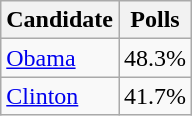<table class="wikitable sortable floatright">
<tr>
<th>Candidate</th>
<th>Polls</th>
</tr>
<tr>
<td><a href='#'>Obama</a></td>
<td>48.3%</td>
</tr>
<tr>
<td><a href='#'>Clinton</a></td>
<td>41.7%</td>
</tr>
</table>
